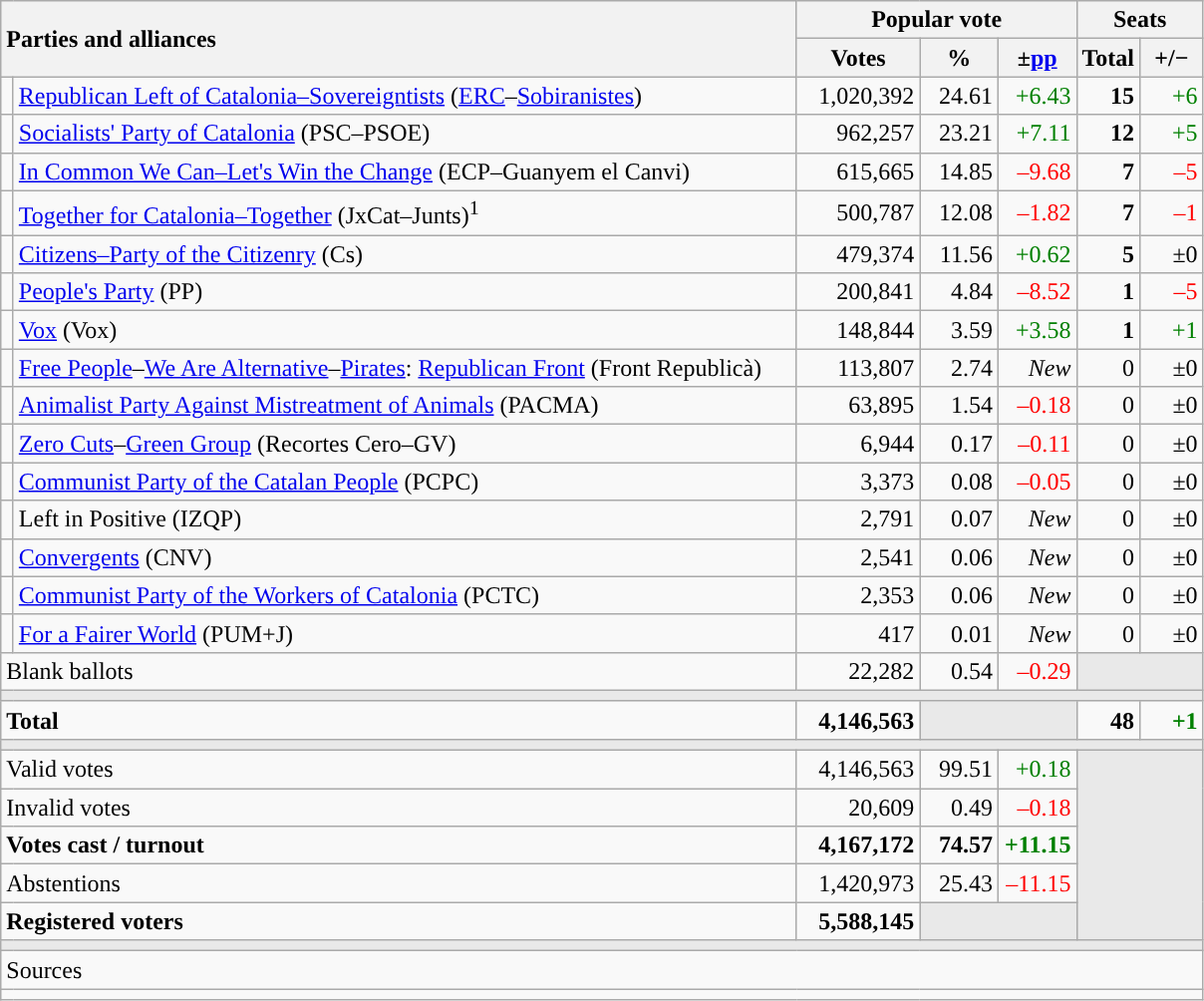<table class="wikitable" style="text-align:right;">
<tr>
<th style="text-align:left;" rowspan="2" colspan="2" width="525">Parties and alliances</th>
<th colspan="3">Popular vote</th>
<th colspan="2">Seats</th>
</tr>
<tr>
<th width="75">Votes</th>
<th width="45">%</th>
<th width="45">±<a href='#'>pp</a></th>
<th width="35">Total</th>
<th width="35">+/−</th>
</tr>
<tr>
<td width="1" style="color:inherit;background:"></td>
<td align="left"><a href='#'>Republican Left of Catalonia–Sovereigntists</a> (<a href='#'>ERC</a>–<a href='#'>Sobiranistes</a>)</td>
<td>1,020,392</td>
<td>24.61</td>
<td style="color:green;">+6.43</td>
<td><strong>15</strong></td>
<td style="color:green;">+6</td>
</tr>
<tr>
<td style="color:inherit;background:"></td>
<td align="left"><a href='#'>Socialists' Party of Catalonia</a> (PSC–PSOE)</td>
<td>962,257</td>
<td>23.21</td>
<td style="color:green;">+7.11</td>
<td><strong>12</strong></td>
<td style="color:green;">+5</td>
</tr>
<tr>
<td style="color:inherit;background:"></td>
<td align="left"><a href='#'>In Common We Can–Let's Win the Change</a> (ECP–Guanyem el Canvi)</td>
<td>615,665</td>
<td>14.85</td>
<td style="color:red;">–9.68</td>
<td><strong>7</strong></td>
<td style="color:red;">–5</td>
</tr>
<tr>
<td style="color:inherit;background:"></td>
<td align="left"><a href='#'>Together for Catalonia–Together</a> (JxCat–Junts)<sup>1</sup></td>
<td>500,787</td>
<td>12.08</td>
<td style="color:red;">–1.82</td>
<td><strong>7</strong></td>
<td style="color:red;">–1</td>
</tr>
<tr>
<td style="color:inherit;background:"></td>
<td align="left"><a href='#'>Citizens–Party of the Citizenry</a> (Cs)</td>
<td>479,374</td>
<td>11.56</td>
<td style="color:green;">+0.62</td>
<td><strong>5</strong></td>
<td>±0</td>
</tr>
<tr>
<td style="color:inherit;background:"></td>
<td align="left"><a href='#'>People's Party</a> (PP)</td>
<td>200,841</td>
<td>4.84</td>
<td style="color:red;">–8.52</td>
<td><strong>1</strong></td>
<td style="color:red;">–5</td>
</tr>
<tr>
<td style="color:inherit;background:"></td>
<td align="left"><a href='#'>Vox</a> (Vox)</td>
<td>148,844</td>
<td>3.59</td>
<td style="color:green;">+3.58</td>
<td><strong>1</strong></td>
<td style="color:green;">+1</td>
</tr>
<tr>
<td style="color:inherit;background:"></td>
<td align="left"><a href='#'>Free People</a>–<a href='#'>We Are Alternative</a>–<a href='#'>Pirates</a>: <a href='#'>Republican Front</a> (Front Republicà)</td>
<td>113,807</td>
<td>2.74</td>
<td><em>New</em></td>
<td>0</td>
<td>±0</td>
</tr>
<tr>
<td style="color:inherit;background:"></td>
<td align="left"><a href='#'>Animalist Party Against Mistreatment of Animals</a> (PACMA)</td>
<td>63,895</td>
<td>1.54</td>
<td style="color:red;">–0.18</td>
<td>0</td>
<td>±0</td>
</tr>
<tr>
<td style="color:inherit;background:"></td>
<td align="left"><a href='#'>Zero Cuts</a>–<a href='#'>Green Group</a> (Recortes Cero–GV)</td>
<td>6,944</td>
<td>0.17</td>
<td style="color:red;">–0.11</td>
<td>0</td>
<td>±0</td>
</tr>
<tr>
<td style="color:inherit;background:"></td>
<td align="left"><a href='#'>Communist Party of the Catalan People</a> (PCPC)</td>
<td>3,373</td>
<td>0.08</td>
<td style="color:red;">–0.05</td>
<td>0</td>
<td>±0</td>
</tr>
<tr>
<td style="color:inherit;background:"></td>
<td align="left">Left in Positive (IZQP)</td>
<td>2,791</td>
<td>0.07</td>
<td><em>New</em></td>
<td>0</td>
<td>±0</td>
</tr>
<tr>
<td style="color:inherit;background:"></td>
<td align="left"><a href='#'>Convergents</a> (CNV)</td>
<td>2,541</td>
<td>0.06</td>
<td><em>New</em></td>
<td>0</td>
<td>±0</td>
</tr>
<tr>
<td style="color:inherit;background:"></td>
<td align="left"><a href='#'>Communist Party of the Workers of Catalonia</a> (PCTC)</td>
<td>2,353</td>
<td>0.06</td>
<td><em>New</em></td>
<td>0</td>
<td>±0</td>
</tr>
<tr>
<td style="color:inherit;background:"></td>
<td align="left"><a href='#'>For a Fairer World</a> (PUM+J)</td>
<td>417</td>
<td>0.01</td>
<td><em>New</em></td>
<td>0</td>
<td>±0</td>
</tr>
<tr>
<td align="left" colspan="2">Blank ballots</td>
<td>22,282</td>
<td>0.54</td>
<td style="color:red;">–0.29</td>
<td bgcolor="#E9E9E9" colspan="2"></td>
</tr>
<tr>
<td colspan="7" bgcolor="#E9E9E9"></td>
</tr>
<tr style="font-weight:bold;">
<td align="left" colspan="2">Total</td>
<td>4,146,563</td>
<td bgcolor="#E9E9E9" colspan="2"></td>
<td>48</td>
<td style="color:green;">+1</td>
</tr>
<tr>
<td colspan="7" bgcolor="#E9E9E9"></td>
</tr>
<tr>
<td align="left" colspan="2">Valid votes</td>
<td>4,146,563</td>
<td>99.51</td>
<td style="color:green;">+0.18</td>
<td bgcolor="#E9E9E9" colspan="2" rowspan="5"></td>
</tr>
<tr>
<td align="left" colspan="2">Invalid votes</td>
<td>20,609</td>
<td>0.49</td>
<td style="color:red;">–0.18</td>
</tr>
<tr style="font-weight:bold;">
<td align="left" colspan="2">Votes cast / turnout</td>
<td>4,167,172</td>
<td>74.57</td>
<td style="color:green;">+11.15</td>
</tr>
<tr>
<td align="left" colspan="2">Abstentions</td>
<td>1,420,973</td>
<td>25.43</td>
<td style="color:red;">–11.15</td>
</tr>
<tr style="font-weight:bold;">
<td align="left" colspan="2">Registered voters</td>
<td>5,588,145</td>
<td bgcolor="#E9E9E9" colspan="2"></td>
</tr>
<tr>
<td colspan="7" bgcolor="#E9E9E9"></td>
</tr>
<tr>
<td align="left" colspan="7">Sources</td>
</tr>
<tr>
<td colspan="7" style="text-align:left; max-width:790px;"></td>
</tr>
</table>
